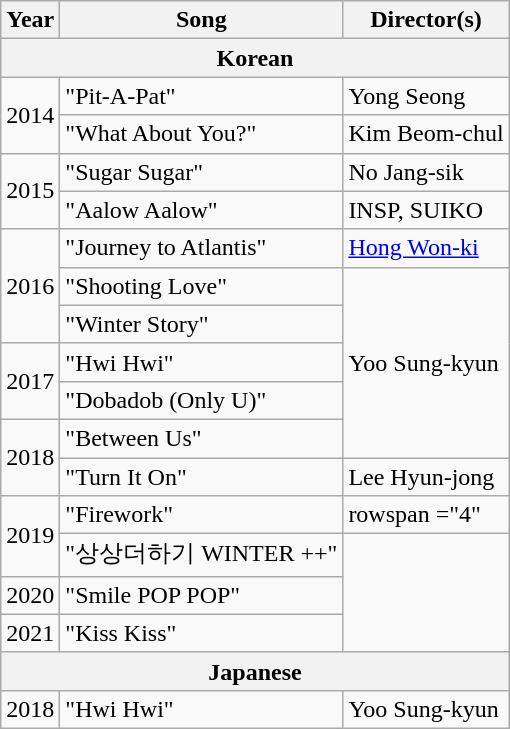<table class="wikitable">
<tr>
<th align="center">Year</th>
<th>Song</th>
<th>Director(s)</th>
</tr>
<tr>
<th colspan="3">Korean</th>
</tr>
<tr>
<td rowspan=2>2014</td>
<td>"Pit-A-Pat"</td>
<td>Yong Seong</td>
</tr>
<tr>
<td>"What About You?"</td>
<td>Kim Beom-chul</td>
</tr>
<tr>
<td rowspan=2>2015</td>
<td>"Sugar Sugar"</td>
<td>No Jang-sik</td>
</tr>
<tr>
<td>"Aalow Aalow"</td>
<td>INSP, SUIKO</td>
</tr>
<tr>
<td rowspan="3">2016</td>
<td>"Journey to Atlantis"</td>
<td><a href='#'>Hong Won-ki</a></td>
</tr>
<tr>
<td>"Shooting Love"</td>
<td rowspan="5">Yoo Sung-kyun</td>
</tr>
<tr>
<td>"Winter Story"</td>
</tr>
<tr>
<td rowspan ="2">2017</td>
<td>"Hwi Hwi"</td>
</tr>
<tr>
<td>"Dobadob (Only U)"</td>
</tr>
<tr>
<td rowspan ="2">2018</td>
<td>"Between Us"</td>
</tr>
<tr>
<td>"Turn It On"</td>
<td>Lee Hyun-jong</td>
</tr>
<tr>
<td rowspan ="2">2019</td>
<td>"Firework"</td>
<td>rowspan ="4" </td>
</tr>
<tr>
<td>"상상더하기 WINTER ++"</td>
</tr>
<tr>
<td rowspan="1">2020</td>
<td>"Smile POP POP"</td>
</tr>
<tr>
<td rowspan="1">2021</td>
<td>"Kiss Kiss"</td>
</tr>
<tr>
<th colspan="3">Japanese</th>
</tr>
<tr>
<td>2018</td>
<td>"Hwi Hwi"</td>
<td>Yoo Sung-kyun</td>
</tr>
</table>
